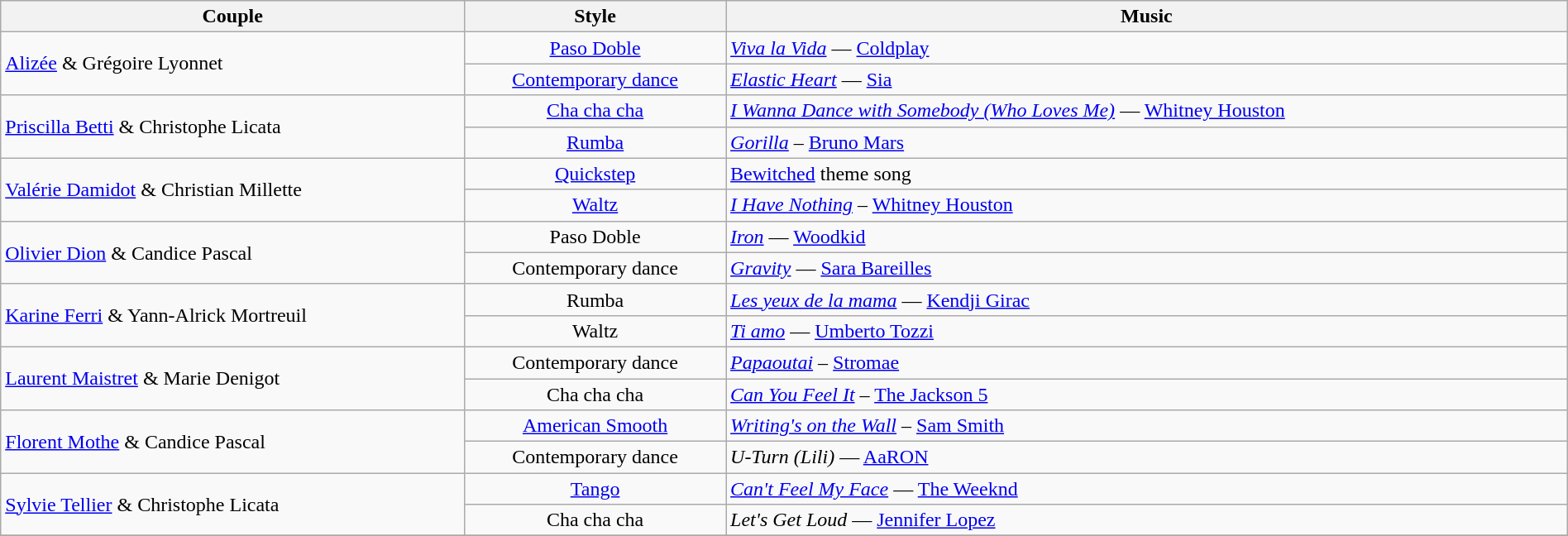<table class="wikitable" style="width:100%;">
<tr>
<th>Couple</th>
<th>Style</th>
<th>Music</th>
</tr>
<tr>
<td rowspan="2"><a href='#'>Alizée</a> & Grégoire Lyonnet</td>
<td style="text-align:center;"><a href='#'>Paso Doble</a></td>
<td><em><a href='#'>Viva la Vida</a></em> — <a href='#'>Coldplay</a></td>
</tr>
<tr>
<td style="text-align:center;"><a href='#'>Contemporary dance</a></td>
<td><em><a href='#'>Elastic Heart</a></em> — <a href='#'>Sia</a></td>
</tr>
<tr>
<td rowspan="2"><a href='#'>Priscilla Betti</a> & Christophe Licata</td>
<td style="text-align:center;"><a href='#'>Cha cha cha</a></td>
<td><em><a href='#'>I Wanna Dance with Somebody (Who Loves Me)</a></em> — <a href='#'>Whitney Houston</a></td>
</tr>
<tr>
<td style="text-align:center;"><a href='#'>Rumba</a></td>
<td><em><a href='#'>Gorilla</a></em> – <a href='#'>Bruno Mars</a></td>
</tr>
<tr>
<td rowspan="2"><a href='#'>Valérie Damidot</a> & Christian Millette</td>
<td style="text-align:center;"><a href='#'>Quickstep</a></td>
<td><a href='#'>Bewitched</a> theme song</td>
</tr>
<tr>
<td style="text-align:center;"><a href='#'>Waltz</a></td>
<td><em><a href='#'>I Have Nothing</a></em> – <a href='#'>Whitney Houston</a></td>
</tr>
<tr>
<td rowspan="2"><a href='#'>Olivier Dion</a> & Candice Pascal</td>
<td style="text-align:center;">Paso Doble</td>
<td><em><a href='#'>Iron</a></em> — <a href='#'>Woodkid</a></td>
</tr>
<tr>
<td style="text-align:center;">Contemporary dance</td>
<td><em><a href='#'>Gravity</a></em> — <a href='#'>Sara Bareilles</a></td>
</tr>
<tr>
<td rowspan="2"><a href='#'>Karine Ferri</a> & Yann-Alrick Mortreuil</td>
<td style="text-align:center;">Rumba</td>
<td><em><a href='#'>Les yeux de la mama</a></em> — <a href='#'>Kendji Girac</a></td>
</tr>
<tr>
<td style="text-align:center;">Waltz</td>
<td><em><a href='#'>Ti amo</a></em> — <a href='#'>Umberto Tozzi</a></td>
</tr>
<tr>
<td rowspan="2"><a href='#'>Laurent Maistret</a> & Marie Denigot</td>
<td style="text-align:center;">Contemporary dance</td>
<td><em><a href='#'>Papaoutai</a></em> – <a href='#'>Stromae</a></td>
</tr>
<tr>
<td style="text-align:center;">Cha cha cha</td>
<td><em><a href='#'>Can You Feel It</a></em> – <a href='#'>The Jackson 5</a></td>
</tr>
<tr>
<td rowspan="2"><a href='#'>Florent Mothe</a> & Candice Pascal</td>
<td style="text-align:center;"><a href='#'>American Smooth</a></td>
<td><em><a href='#'>Writing's on the Wall</a></em> – <a href='#'>Sam Smith</a></td>
</tr>
<tr>
<td style="text-align:center;">Contemporary dance</td>
<td><em>U-Turn (Lili)</em> — <a href='#'>AaRON</a></td>
</tr>
<tr>
<td rowspan="2"><a href='#'>Sylvie Tellier</a> & Christophe Licata</td>
<td style="text-align:center;"><a href='#'>Tango</a></td>
<td><em><a href='#'>Can't Feel My Face</a></em> — <a href='#'>The Weeknd</a></td>
</tr>
<tr>
<td style="text-align:center;">Cha cha cha</td>
<td><em>Let's Get Loud</em> — <a href='#'>Jennifer Lopez</a></td>
</tr>
<tr>
</tr>
</table>
